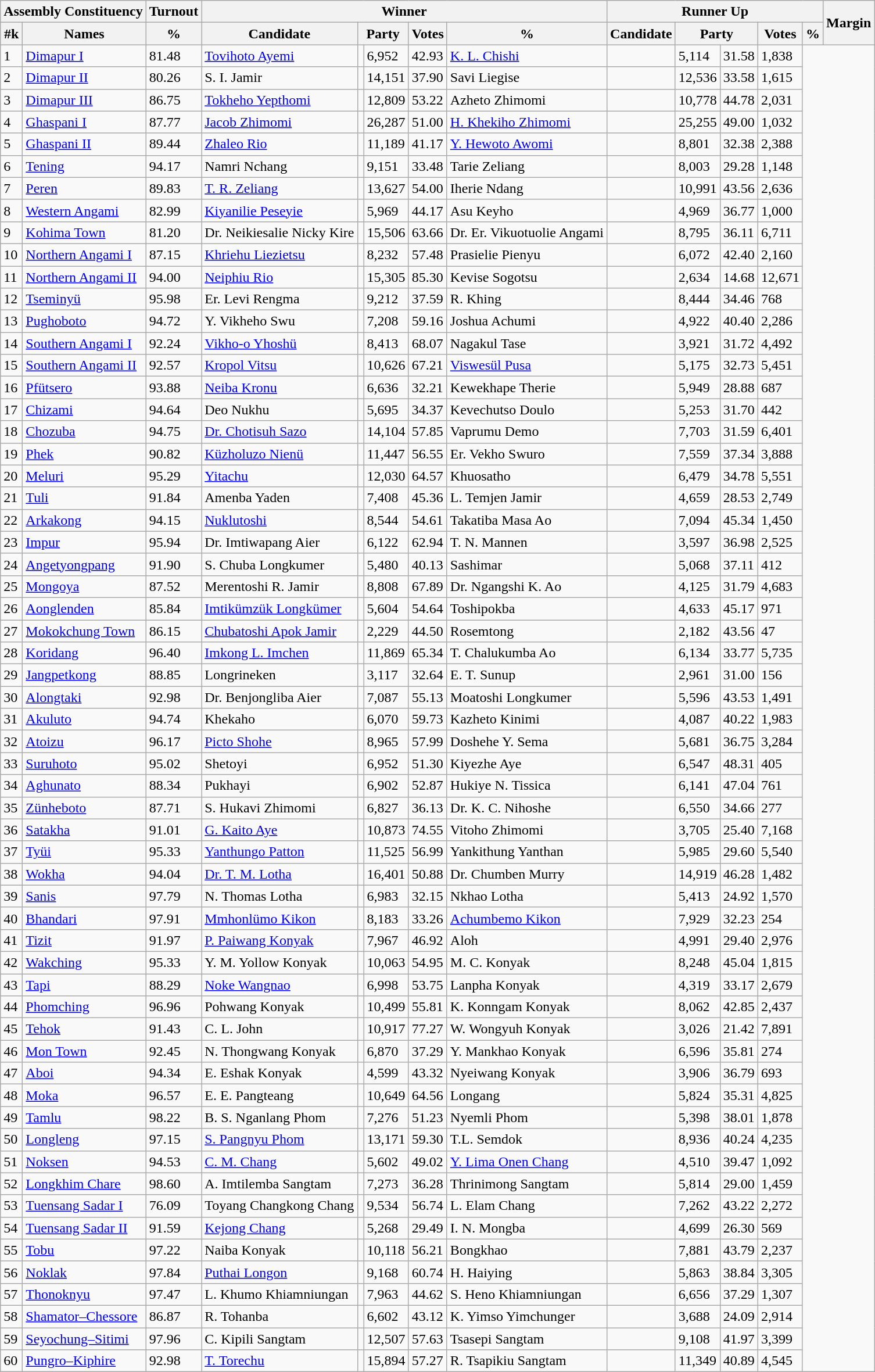<table class="wikitable sortable">
<tr>
<th colspan="2">Assembly Constituency</th>
<th>Turnout</th>
<th colspan="5">Winner</th>
<th colspan="5">Runner Up</th>
<th rowspan="2" data-sort-type=number>Margin</th>
</tr>
<tr>
<th>#k</th>
<th>Names</th>
<th>%</th>
<th>Candidate</th>
<th colspan="2">Party</th>
<th data-sort-type=number>Votes</th>
<th>%</th>
<th>Candidate</th>
<th colspan="2">Party</th>
<th data-sort-type=number>Votes</th>
<th>%</th>
</tr>
<tr>
<td>1</td>
<td><a href='#'>Dimapur I</a></td>
<td>81.48</td>
<td><a href='#'>Tovihoto Ayemi</a></td>
<td></td>
<td>6,952</td>
<td>42.93</td>
<td><a href='#'>K. L. Chishi</a></td>
<td></td>
<td>5,114</td>
<td>31.58</td>
<td>1,838</td>
</tr>
<tr>
<td>2</td>
<td><a href='#'>Dimapur II</a></td>
<td>80.26</td>
<td>S. I. Jamir</td>
<td></td>
<td>14,151</td>
<td>37.90</td>
<td>Savi Liegise</td>
<td></td>
<td>12,536</td>
<td>33.58</td>
<td>1,615</td>
</tr>
<tr>
<td>3</td>
<td><a href='#'>Dimapur III</a></td>
<td>86.75</td>
<td><a href='#'>Tokheho Yepthomi</a></td>
<td></td>
<td>12,809</td>
<td>53.22</td>
<td>Azheto Zhimomi</td>
<td></td>
<td>10,778</td>
<td>44.78</td>
<td>2,031</td>
</tr>
<tr>
<td>4</td>
<td><a href='#'>Ghaspani I</a></td>
<td>87.77</td>
<td><a href='#'>Jacob Zhimomi</a></td>
<td></td>
<td>26,287</td>
<td>51.00</td>
<td><a href='#'>H. Khekiho Zhimomi</a></td>
<td></td>
<td>25,255</td>
<td>49.00</td>
<td>1,032</td>
</tr>
<tr>
<td>5</td>
<td><a href='#'>Ghaspani II</a></td>
<td>89.44</td>
<td><a href='#'>Zhaleo Rio</a></td>
<td></td>
<td>11,189</td>
<td>41.17</td>
<td><a href='#'>Y. Hewoto Awomi</a></td>
<td></td>
<td>8,801</td>
<td>32.38</td>
<td>2,388</td>
</tr>
<tr>
<td>6</td>
<td><a href='#'>Tening</a></td>
<td>94.17</td>
<td>Namri Nchang</td>
<td></td>
<td>9,151</td>
<td>33.48</td>
<td>Tarie Zeliang</td>
<td></td>
<td>8,003</td>
<td>29.28</td>
<td>1,148</td>
</tr>
<tr>
<td>7</td>
<td><a href='#'>Peren</a></td>
<td>89.83</td>
<td><a href='#'>T. R. Zeliang</a></td>
<td></td>
<td>13,627</td>
<td>54.00</td>
<td>Iherie Ndang</td>
<td></td>
<td>10,991</td>
<td>43.56</td>
<td>2,636</td>
</tr>
<tr>
<td>8</td>
<td><a href='#'>Western Angami</a></td>
<td>82.99</td>
<td><a href='#'>Kiyanilie Peseyie</a></td>
<td></td>
<td>5,969</td>
<td>44.17</td>
<td>Asu Keyho</td>
<td></td>
<td>4,969</td>
<td>36.77</td>
<td>1,000</td>
</tr>
<tr>
<td>9</td>
<td><a href='#'>Kohima Town</a></td>
<td>81.20</td>
<td>Dr. Neikiesalie Nicky Kire</td>
<td></td>
<td>15,506</td>
<td>63.66</td>
<td>Dr. Er. Vikuotuolie Angami</td>
<td></td>
<td>8,795</td>
<td>36.11</td>
<td>6,711</td>
</tr>
<tr>
<td>10</td>
<td><a href='#'>Northern Angami I</a></td>
<td>87.15</td>
<td><a href='#'>Khriehu Liezietsu</a></td>
<td></td>
<td>8,232</td>
<td>57.48</td>
<td>Prasielie Pienyu</td>
<td></td>
<td>6,072</td>
<td>42.40</td>
<td>2,160</td>
</tr>
<tr>
<td>11</td>
<td><a href='#'>Northern Angami II</a></td>
<td>94.00</td>
<td><a href='#'>Neiphiu Rio</a></td>
<td></td>
<td>15,305</td>
<td>85.30</td>
<td>Kevise Sogotsu</td>
<td></td>
<td>2,634</td>
<td>14.68</td>
<td>12,671</td>
</tr>
<tr>
<td>12</td>
<td><a href='#'>Tseminyü</a></td>
<td>95.98</td>
<td>Er. Levi Rengma</td>
<td></td>
<td>9,212</td>
<td>37.59</td>
<td>R. Khing</td>
<td></td>
<td>8,444</td>
<td>34.46</td>
<td>768</td>
</tr>
<tr>
<td>13</td>
<td><a href='#'>Pughoboto</a></td>
<td>94.72</td>
<td>Y. Vikheho Swu</td>
<td></td>
<td>7,208</td>
<td>59.16</td>
<td>Joshua Achumi</td>
<td></td>
<td>4,922</td>
<td>40.40</td>
<td>2,286</td>
</tr>
<tr>
<td>14</td>
<td><a href='#'>Southern Angami I</a></td>
<td>92.24</td>
<td><a href='#'>Vikho-o Yhoshü</a></td>
<td></td>
<td>8,413</td>
<td>68.07</td>
<td>Nagakul Tase</td>
<td></td>
<td>3,921</td>
<td>31.72</td>
<td>4,492</td>
</tr>
<tr>
<td>15</td>
<td><a href='#'>Southern Angami II</a></td>
<td>92.57</td>
<td><a href='#'>Kropol Vitsu</a></td>
<td></td>
<td>10,626</td>
<td>67.21</td>
<td><a href='#'>Viswesül Pusa</a></td>
<td></td>
<td>5,175</td>
<td>32.73</td>
<td>5,451</td>
</tr>
<tr>
<td>16</td>
<td><a href='#'>Pfütsero</a></td>
<td>93.88</td>
<td><a href='#'>Neiba Kronu</a></td>
<td></td>
<td>6,636</td>
<td>32.21</td>
<td>Kewekhape Therie</td>
<td></td>
<td>5,949</td>
<td>28.88</td>
<td>687</td>
</tr>
<tr>
<td>17</td>
<td><a href='#'>Chizami</a></td>
<td>94.64</td>
<td>Deo Nukhu</td>
<td></td>
<td>5,695</td>
<td>34.37</td>
<td>Kevechutso Doulo</td>
<td></td>
<td>5,253</td>
<td>31.70</td>
<td>442</td>
</tr>
<tr>
<td>18</td>
<td><a href='#'>Chozuba</a></td>
<td>94.75</td>
<td><a href='#'>Dr. Chotisuh Sazo</a></td>
<td></td>
<td>14,104</td>
<td>57.85</td>
<td>Vaprumu Demo</td>
<td></td>
<td>7,703</td>
<td>31.59</td>
<td>6,401</td>
</tr>
<tr>
<td>19</td>
<td><a href='#'>Phek</a></td>
<td>90.82</td>
<td><a href='#'>Küzholuzo Nienü</a></td>
<td></td>
<td>11,447</td>
<td>56.55</td>
<td>Er. Vekho Swuro</td>
<td></td>
<td>7,559</td>
<td>37.34</td>
<td>3,888</td>
</tr>
<tr>
<td>20</td>
<td><a href='#'>Meluri</a></td>
<td>95.29</td>
<td><a href='#'>Yitachu</a></td>
<td></td>
<td>12,030</td>
<td>64.57</td>
<td>Khuosatho</td>
<td></td>
<td>6,479</td>
<td>34.78</td>
<td>5,551</td>
</tr>
<tr>
<td>21</td>
<td><a href='#'>Tuli</a></td>
<td>91.84</td>
<td>Amenba Yaden</td>
<td></td>
<td>7,408</td>
<td>45.36</td>
<td>L. Temjen Jamir</td>
<td></td>
<td>4,659</td>
<td>28.53</td>
<td>2,749</td>
</tr>
<tr>
<td>22</td>
<td><a href='#'>Arkakong</a></td>
<td>94.15</td>
<td><a href='#'>Nuklutoshi</a></td>
<td></td>
<td>8,544</td>
<td>54.61</td>
<td>Takatiba Masa Ao</td>
<td></td>
<td>7,094</td>
<td>45.34</td>
<td>1,450</td>
</tr>
<tr>
<td>23</td>
<td><a href='#'>Impur</a></td>
<td>95.94</td>
<td>Dr. Imtiwapang Aier</td>
<td></td>
<td>6,122</td>
<td>62.94</td>
<td>T. N. Mannen</td>
<td></td>
<td>3,597</td>
<td>36.98</td>
<td>2,525</td>
</tr>
<tr>
<td>24</td>
<td><a href='#'>Angetyongpang</a></td>
<td>91.90</td>
<td>S. Chuba Longkumer</td>
<td></td>
<td>5,480</td>
<td>40.13</td>
<td>Sashimar</td>
<td></td>
<td>5,068</td>
<td>37.11</td>
<td>412</td>
</tr>
<tr>
<td>25</td>
<td><a href='#'>Mongoya</a></td>
<td>87.52</td>
<td>Merentoshi R. Jamir</td>
<td></td>
<td>8,808</td>
<td>67.89</td>
<td>Dr. Ngangshi K. Ao</td>
<td></td>
<td>4,125</td>
<td>31.79</td>
<td>4,683</td>
</tr>
<tr>
<td>26</td>
<td><a href='#'>Aonglenden</a></td>
<td>85.84</td>
<td><a href='#'>Imtikümzük Longkümer</a></td>
<td></td>
<td>5,604</td>
<td>54.64</td>
<td>Toshipokba</td>
<td></td>
<td>4,633</td>
<td>45.17</td>
<td>971</td>
</tr>
<tr>
<td>27</td>
<td><a href='#'>Mokokchung Town</a></td>
<td>86.15</td>
<td><a href='#'>Chubatoshi Apok Jamir</a></td>
<td></td>
<td>2,229</td>
<td>44.50</td>
<td>Rosemtong</td>
<td></td>
<td>2,182</td>
<td>43.56</td>
<td>47</td>
</tr>
<tr>
<td>28</td>
<td><a href='#'>Koridang</a></td>
<td>96.40</td>
<td><a href='#'>Imkong L. Imchen</a></td>
<td></td>
<td>11,869</td>
<td>65.34</td>
<td>T. Chalukumba Ao</td>
<td></td>
<td>6,134</td>
<td>33.77</td>
<td>5,735</td>
</tr>
<tr>
<td>29</td>
<td><a href='#'>Jangpetkong</a></td>
<td>88.85</td>
<td>Longrineken</td>
<td></td>
<td>3,117</td>
<td>32.64</td>
<td>E. T. Sunup</td>
<td></td>
<td>2,961</td>
<td>31.00</td>
<td>156</td>
</tr>
<tr>
<td>30</td>
<td><a href='#'>Alongtaki</a></td>
<td>92.98</td>
<td>Dr. Benjongliba Aier</td>
<td></td>
<td>7,087</td>
<td>55.13</td>
<td>Moatoshi Longkumer</td>
<td></td>
<td>5,596</td>
<td>43.53</td>
<td>1,491</td>
</tr>
<tr>
<td>31</td>
<td><a href='#'>Akuluto</a></td>
<td>94.74</td>
<td>Khekaho</td>
<td></td>
<td>6,070</td>
<td>59.73</td>
<td>Kazheto Kinimi</td>
<td></td>
<td>4,087</td>
<td>40.22</td>
<td>1,983</td>
</tr>
<tr>
<td>32</td>
<td><a href='#'>Atoizu</a></td>
<td>96.17</td>
<td><a href='#'>Picto Shohe</a></td>
<td></td>
<td>8,965</td>
<td>57.99</td>
<td>Doshehe Y. Sema</td>
<td></td>
<td>5,681</td>
<td>36.75</td>
<td>3,284</td>
</tr>
<tr>
<td>33</td>
<td><a href='#'>Suruhoto</a></td>
<td>95.02</td>
<td>Shetoyi</td>
<td></td>
<td>6,952</td>
<td>51.30</td>
<td>Kiyezhe Aye</td>
<td></td>
<td>6,547</td>
<td>48.31</td>
<td>405</td>
</tr>
<tr>
<td>34</td>
<td><a href='#'>Aghunato</a></td>
<td>88.34</td>
<td>Pukhayi</td>
<td></td>
<td>6,902</td>
<td>52.87</td>
<td>Hukiye N. Tissica</td>
<td></td>
<td>6,141</td>
<td>47.04</td>
<td>761</td>
</tr>
<tr>
<td>35</td>
<td><a href='#'>Zünheboto</a></td>
<td>87.71</td>
<td>S. Hukavi Zhimomi</td>
<td></td>
<td>6,827</td>
<td>36.13</td>
<td>Dr. K. C. Nihoshe</td>
<td></td>
<td>6,550</td>
<td>34.66</td>
<td>277</td>
</tr>
<tr>
<td>36</td>
<td><a href='#'>Satakha</a></td>
<td>91.01</td>
<td><a href='#'>G. Kaito Aye</a></td>
<td></td>
<td>10,873</td>
<td>74.55</td>
<td>Vitoho Zhimomi</td>
<td></td>
<td>3,705</td>
<td>25.40</td>
<td>7,168</td>
</tr>
<tr>
<td>37</td>
<td><a href='#'>Tyüi</a></td>
<td>95.33</td>
<td><a href='#'>Yanthungo Patton</a></td>
<td></td>
<td>11,525</td>
<td>56.99</td>
<td>Yankithung Yanthan</td>
<td></td>
<td>5,985</td>
<td>29.60</td>
<td>5,540</td>
</tr>
<tr>
<td>38</td>
<td><a href='#'>Wokha</a></td>
<td>94.04</td>
<td><a href='#'>Dr. T. M. Lotha</a></td>
<td></td>
<td>16,401</td>
<td>50.88</td>
<td>Dr. Chumben Murry</td>
<td></td>
<td>14,919</td>
<td>46.28</td>
<td>1,482</td>
</tr>
<tr>
<td>39</td>
<td><a href='#'>Sanis</a></td>
<td>97.79</td>
<td>N. Thomas Lotha</td>
<td></td>
<td>6,983</td>
<td>32.15</td>
<td>Nkhao Lotha</td>
<td></td>
<td>5,413</td>
<td>24.92</td>
<td>1,570</td>
</tr>
<tr>
<td>40</td>
<td><a href='#'>Bhandari</a></td>
<td>97.91</td>
<td><a href='#'>Mmhonlümo Kikon</a></td>
<td></td>
<td>8,183</td>
<td>33.26</td>
<td><a href='#'>Achumbemo Kikon</a></td>
<td></td>
<td>7,929</td>
<td>32.23</td>
<td>254</td>
</tr>
<tr>
<td>41</td>
<td><a href='#'>Tizit</a></td>
<td>91.97</td>
<td><a href='#'>P. Paiwang Konyak</a></td>
<td></td>
<td>7,967</td>
<td>46.92</td>
<td>Aloh</td>
<td></td>
<td>4,991</td>
<td>29.40</td>
<td>2,976</td>
</tr>
<tr>
<td>42</td>
<td><a href='#'>Wakching</a></td>
<td>95.33</td>
<td>Y. M. Yollow Konyak</td>
<td></td>
<td>10,063</td>
<td>54.95</td>
<td>M. C. Konyak</td>
<td></td>
<td>8,248</td>
<td>45.04</td>
<td>1,815</td>
</tr>
<tr>
<td>43</td>
<td><a href='#'>Tapi</a></td>
<td>88.29</td>
<td><a href='#'>Noke Wangnao</a></td>
<td></td>
<td>6,998</td>
<td>53.75</td>
<td>Lanpha Konyak</td>
<td></td>
<td>4,319</td>
<td>33.17</td>
<td>2,679</td>
</tr>
<tr>
<td>44</td>
<td><a href='#'>Phomching</a></td>
<td>96.96</td>
<td>Pohwang Konyak</td>
<td></td>
<td>10,499</td>
<td>55.81</td>
<td>K. Konngam Konyak</td>
<td></td>
<td>8,062</td>
<td>42.85</td>
<td>2,437</td>
</tr>
<tr>
<td>45</td>
<td><a href='#'>Tehok</a></td>
<td>91.43</td>
<td>C. L. John</td>
<td></td>
<td>10,917</td>
<td>77.27</td>
<td>W. Wongyuh Konyak</td>
<td></td>
<td>3,026</td>
<td>21.42</td>
<td>7,891</td>
</tr>
<tr>
<td>46</td>
<td><a href='#'>Mon Town</a></td>
<td>92.45</td>
<td>N. Thongwang Konyak</td>
<td></td>
<td>6,870</td>
<td>37.29</td>
<td>Y. Mankhao Konyak</td>
<td></td>
<td>6,596</td>
<td>35.81</td>
<td>274</td>
</tr>
<tr>
<td>47</td>
<td><a href='#'>Aboi</a></td>
<td>94.34</td>
<td>E. Eshak Konyak</td>
<td></td>
<td>4,599</td>
<td>43.32</td>
<td>Nyeiwang Konyak</td>
<td></td>
<td>3,906</td>
<td>36.79</td>
<td>693</td>
</tr>
<tr>
<td>48</td>
<td><a href='#'>Moka</a></td>
<td>96.57</td>
<td>E. E. Pangteang</td>
<td></td>
<td>10,649</td>
<td>64.56</td>
<td>Longang</td>
<td></td>
<td>5,824</td>
<td>35.31</td>
<td>4,825</td>
</tr>
<tr>
<td>49</td>
<td><a href='#'>Tamlu</a></td>
<td>98.22</td>
<td>B. S. Nganlang Phom</td>
<td></td>
<td>7,276</td>
<td>51.23</td>
<td>Nyemli Phom</td>
<td></td>
<td>5,398</td>
<td>38.01</td>
<td>1,878</td>
</tr>
<tr>
<td>50</td>
<td><a href='#'>Longleng</a></td>
<td>97.15</td>
<td><a href='#'>S. Pangnyu Phom</a></td>
<td></td>
<td>13,171</td>
<td>59.30</td>
<td>T.L. Semdok</td>
<td></td>
<td>8,936</td>
<td>40.24</td>
<td>4,235</td>
</tr>
<tr>
<td>51</td>
<td><a href='#'>Noksen</a></td>
<td>94.53</td>
<td><a href='#'>C. M. Chang</a></td>
<td></td>
<td>5,602</td>
<td>49.02</td>
<td><a href='#'>Y. Lima Onen Chang</a></td>
<td></td>
<td>4,510</td>
<td>39.47</td>
<td>1,092</td>
</tr>
<tr>
<td>52</td>
<td><a href='#'>Longkhim Chare</a></td>
<td>98.60</td>
<td>A. Imtilemba Sangtam</td>
<td></td>
<td>7,273</td>
<td>36.28</td>
<td>Thrinimong Sangtam</td>
<td></td>
<td>5,814</td>
<td>29.00</td>
<td>1,459</td>
</tr>
<tr>
<td>53</td>
<td><a href='#'>Tuensang Sadar I</a></td>
<td>76.09</td>
<td>Toyang Changkong Chang</td>
<td></td>
<td>9,534</td>
<td>56.74</td>
<td>L. Elam Chang</td>
<td></td>
<td>7,262</td>
<td>43.22</td>
<td>2,272</td>
</tr>
<tr>
<td>54</td>
<td><a href='#'>Tuensang Sadar II</a></td>
<td>91.59</td>
<td><a href='#'>Kejong Chang</a></td>
<td></td>
<td>5,268</td>
<td>29.49</td>
<td>I. N. Mongba</td>
<td></td>
<td>4,699</td>
<td>26.30</td>
<td>569</td>
</tr>
<tr>
<td>55</td>
<td><a href='#'>Tobu</a></td>
<td>97.22</td>
<td>Naiba Konyak</td>
<td></td>
<td>10,118</td>
<td>56.21</td>
<td>Bongkhao</td>
<td></td>
<td>7,881</td>
<td>43.79</td>
<td>2,237</td>
</tr>
<tr>
<td>56</td>
<td><a href='#'>Noklak</a></td>
<td>97.84</td>
<td><a href='#'>Puthai Longon</a></td>
<td></td>
<td>9,168</td>
<td>60.74</td>
<td>H. Haiying</td>
<td></td>
<td>5,863</td>
<td>38.84</td>
<td>3,305</td>
</tr>
<tr>
<td>57</td>
<td><a href='#'>Thonoknyu</a></td>
<td>97.47</td>
<td>L. Khumo Khiamniungan</td>
<td></td>
<td>7,963</td>
<td>44.62</td>
<td>S. Heno Khiamniungan</td>
<td></td>
<td>6,656</td>
<td>37.29</td>
<td>1,307</td>
</tr>
<tr>
<td>58</td>
<td><a href='#'>Shamator–Chessore</a></td>
<td>86.87</td>
<td>R. Tohanba</td>
<td></td>
<td>6,602</td>
<td>43.12</td>
<td>K. Yimso Yimchunger</td>
<td></td>
<td>3,688</td>
<td>24.09</td>
<td>2,914</td>
</tr>
<tr>
<td>59</td>
<td><a href='#'>Seyochung–Sitimi</a></td>
<td>97.96</td>
<td>C. Kipili Sangtam</td>
<td></td>
<td>12,507</td>
<td>57.63</td>
<td>Tsasepi Sangtam</td>
<td></td>
<td>9,108</td>
<td>41.97</td>
<td>3,399</td>
</tr>
<tr>
<td>60</td>
<td><a href='#'>Pungro–Kiphire</a></td>
<td>92.98</td>
<td><a href='#'>T. Torechu</a></td>
<td></td>
<td>15,894</td>
<td>57.27</td>
<td>R. Tsapikiu Sangtam</td>
<td></td>
<td>11,349</td>
<td>40.89</td>
<td>4,545</td>
</tr>
</table>
